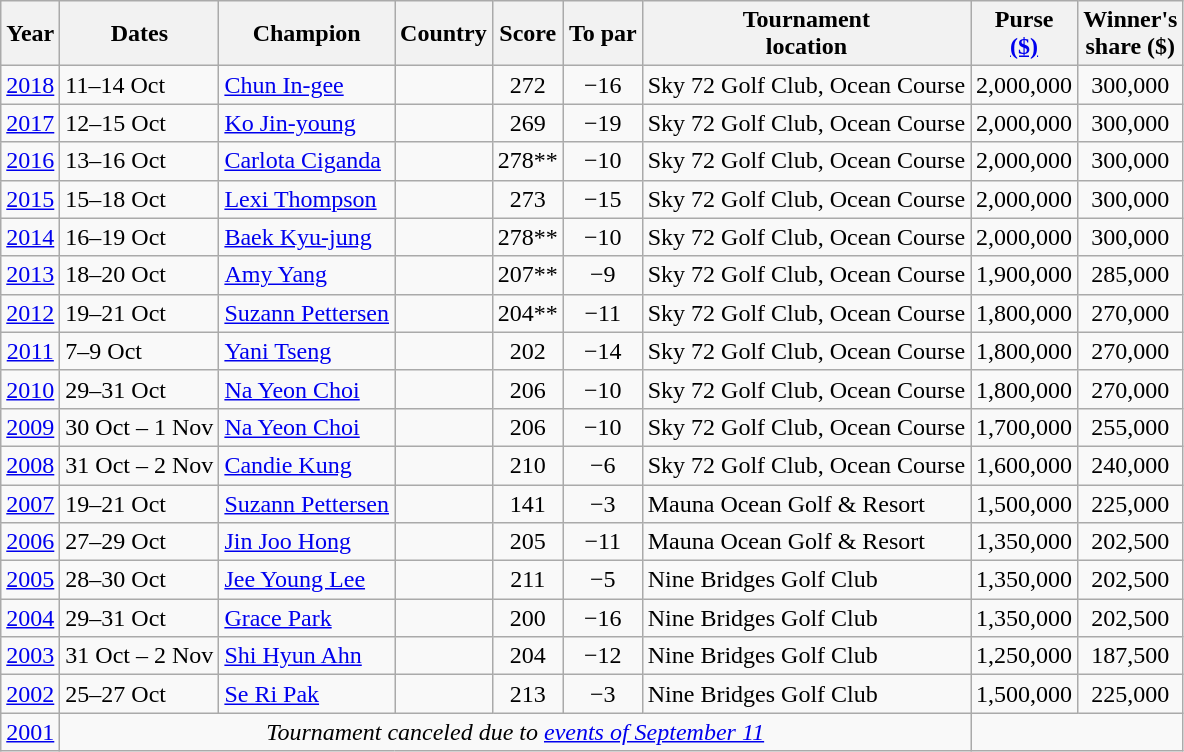<table class="wikitable">
<tr>
<th>Year</th>
<th>Dates</th>
<th>Champion</th>
<th>Country</th>
<th>Score</th>
<th>To par</th>
<th>Tournament<br>location</th>
<th>Purse<br><a href='#'>($)</a></th>
<th>Winner's<br>share ($)</th>
</tr>
<tr>
<td align=center><a href='#'>2018</a></td>
<td>11–14 Oct</td>
<td><a href='#'>Chun In-gee</a></td>
<td></td>
<td align=center>272</td>
<td align=center>−16</td>
<td>Sky 72 Golf Club, Ocean Course</td>
<td align=center>2,000,000</td>
<td align=center>300,000</td>
</tr>
<tr>
<td align=center><a href='#'>2017</a></td>
<td>12–15 Oct</td>
<td><a href='#'>Ko Jin-young</a></td>
<td></td>
<td align=center>269</td>
<td align=center>−19</td>
<td>Sky 72 Golf Club, Ocean Course</td>
<td align=center>2,000,000</td>
<td align=center>300,000</td>
</tr>
<tr>
<td align=center><a href='#'>2016</a></td>
<td>13–16 Oct</td>
<td><a href='#'>Carlota Ciganda</a></td>
<td></td>
<td align=center>278**</td>
<td align=center>−10</td>
<td>Sky 72 Golf Club, Ocean Course</td>
<td align=center>2,000,000</td>
<td align=center>300,000</td>
</tr>
<tr>
<td align=center><a href='#'>2015</a></td>
<td>15–18 Oct</td>
<td><a href='#'>Lexi Thompson</a></td>
<td></td>
<td align=center>273</td>
<td align=center>−15</td>
<td>Sky 72 Golf Club, Ocean Course</td>
<td align=center>2,000,000</td>
<td align=center>300,000</td>
</tr>
<tr>
<td align=center><a href='#'>2014</a></td>
<td>16–19 Oct</td>
<td><a href='#'>Baek Kyu-jung</a></td>
<td></td>
<td align=center>278**</td>
<td align=center>−10</td>
<td>Sky 72 Golf Club, Ocean Course</td>
<td align=center>2,000,000</td>
<td align=center>300,000</td>
</tr>
<tr>
<td align=center><a href='#'>2013</a></td>
<td>18–20 Oct</td>
<td><a href='#'>Amy Yang</a></td>
<td></td>
<td align=center>207**</td>
<td align=center>−9</td>
<td>Sky 72 Golf Club, Ocean Course</td>
<td align=center>1,900,000</td>
<td align=center>285,000</td>
</tr>
<tr>
<td align=center><a href='#'>2012</a></td>
<td>19–21 Oct</td>
<td><a href='#'>Suzann Pettersen</a></td>
<td></td>
<td align=center>204**</td>
<td align=center>−11</td>
<td>Sky 72 Golf Club, Ocean Course</td>
<td align=center>1,800,000</td>
<td align=center>270,000</td>
</tr>
<tr>
<td align=center><a href='#'>2011</a></td>
<td>7–9 Oct</td>
<td><a href='#'>Yani Tseng</a></td>
<td></td>
<td align=center>202</td>
<td align=center>−14</td>
<td>Sky 72 Golf Club, Ocean Course</td>
<td align=center>1,800,000</td>
<td align=center>270,000</td>
</tr>
<tr>
<td align=center><a href='#'>2010</a></td>
<td>29–31 Oct</td>
<td><a href='#'>Na Yeon Choi</a></td>
<td></td>
<td align=center>206</td>
<td align=center>−10</td>
<td>Sky 72 Golf Club, Ocean Course</td>
<td align=center>1,800,000</td>
<td align=center>270,000</td>
</tr>
<tr>
<td align=center><a href='#'>2009</a></td>
<td>30 Oct – 1 Nov</td>
<td><a href='#'>Na Yeon Choi</a></td>
<td></td>
<td align=center>206</td>
<td align=center>−10</td>
<td>Sky 72 Golf Club, Ocean Course</td>
<td align=center>1,700,000</td>
<td align=center>255,000</td>
</tr>
<tr>
<td align=center><a href='#'>2008</a></td>
<td>31 Oct – 2 Nov</td>
<td><a href='#'>Candie Kung</a></td>
<td></td>
<td align=center>210</td>
<td align=center>−6</td>
<td>Sky 72 Golf Club, Ocean Course</td>
<td align=center>1,600,000</td>
<td align=center>240,000</td>
</tr>
<tr>
<td align=center><a href='#'>2007</a></td>
<td>19–21 Oct</td>
<td><a href='#'>Suzann Pettersen</a></td>
<td></td>
<td align=center>141<strong></strong></td>
<td align=center>−3</td>
<td>Mauna Ocean Golf & Resort</td>
<td align=center>1,500,000</td>
<td align=center>225,000</td>
</tr>
<tr>
<td align=center><a href='#'>2006</a></td>
<td>27–29 Oct</td>
<td><a href='#'>Jin Joo Hong</a></td>
<td></td>
<td align=center>205</td>
<td align=center>−11</td>
<td>Mauna Ocean Golf & Resort</td>
<td align=center>1,350,000</td>
<td align=center>202,500</td>
</tr>
<tr>
<td align=center><a href='#'>2005</a></td>
<td>28–30 Oct</td>
<td><a href='#'>Jee Young Lee</a></td>
<td></td>
<td align=center>211</td>
<td align=center>−5</td>
<td>Nine Bridges Golf Club</td>
<td align=center>1,350,000</td>
<td align=center>202,500</td>
</tr>
<tr>
<td align=center><a href='#'>2004</a></td>
<td>29–31 Oct</td>
<td><a href='#'>Grace Park</a></td>
<td></td>
<td align=center>200</td>
<td align=center>−16</td>
<td>Nine Bridges Golf Club</td>
<td align=center>1,350,000</td>
<td align=center>202,500</td>
</tr>
<tr>
<td align=center><a href='#'>2003</a></td>
<td>31 Oct – 2 Nov</td>
<td><a href='#'>Shi Hyun Ahn</a></td>
<td></td>
<td align=center>204</td>
<td align=center>−12</td>
<td>Nine Bridges Golf Club</td>
<td align=center>1,250,000</td>
<td align=center>187,500</td>
</tr>
<tr>
<td align=center><a href='#'>2002</a></td>
<td>25–27 Oct</td>
<td><a href='#'>Se Ri Pak</a></td>
<td></td>
<td align=center>213</td>
<td align=center>−3</td>
<td>Nine Bridges Golf Club</td>
<td align=center>1,500,000</td>
<td align=center>225,000</td>
</tr>
<tr>
<td align=center><a href='#'>2001</a></td>
<td colspan=6 align=center><em>Tournament canceled due to <a href='#'>events of September 11</a> </em></td>
<td colspan=2></td>
</tr>
</table>
